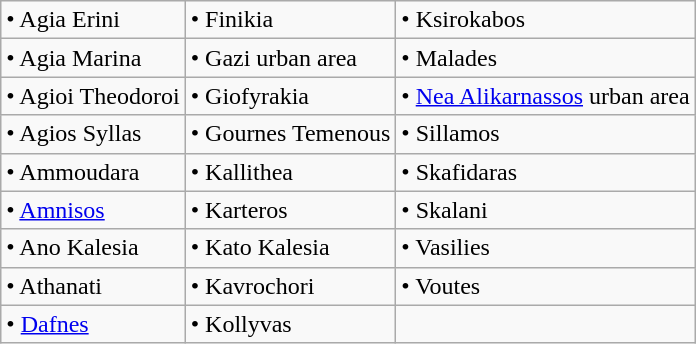<table class="wikitable">
<tr>
<td>• Agia Erini</td>
<td>• Finikia</td>
<td>• Ksirokabos</td>
</tr>
<tr>
<td>• Agia Marina</td>
<td>• Gazi urban area</td>
<td>• Malades</td>
</tr>
<tr>
<td>• Agioi Theodoroi</td>
<td>• Giofyrakia</td>
<td>• <a href='#'>Nea Alikarnassos</a> urban area</td>
</tr>
<tr>
<td>• Agios Syllas</td>
<td>• Gournes Temenous</td>
<td>• Sillamos</td>
</tr>
<tr>
<td>• Ammoudara</td>
<td>• Kallithea</td>
<td>• Skafidaras</td>
</tr>
<tr>
<td>• <a href='#'>Amnisos</a></td>
<td>• Karteros</td>
<td>• Skalani</td>
</tr>
<tr>
<td>• Ano Kalesia</td>
<td>• Kato Kalesia</td>
<td>• Vasilies</td>
</tr>
<tr>
<td>• Athanati</td>
<td>• Kavrochori</td>
<td>• Voutes</td>
</tr>
<tr>
<td>• <a href='#'>Dafnes</a></td>
<td>• Kollyvas</td>
<td></td>
</tr>
</table>
